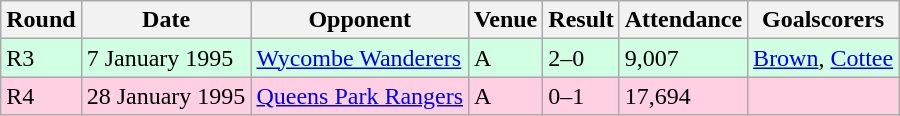<table class="wikitable">
<tr>
<th>Round</th>
<th>Date</th>
<th>Opponent</th>
<th>Venue</th>
<th>Result</th>
<th>Attendance</th>
<th>Goalscorers</th>
</tr>
<tr style="background-color: #d0ffe3;">
<td>R3</td>
<td>7 January 1995</td>
<td><a href='#'>Wycombe Wanderers</a></td>
<td>A</td>
<td>2–0</td>
<td>9,007</td>
<td><a href='#'>Brown</a>, <a href='#'>Cottee</a></td>
</tr>
<tr style="background-color: #ffd0e3;">
<td>R4</td>
<td>28 January 1995</td>
<td><a href='#'>Queens Park Rangers</a></td>
<td>A</td>
<td>0–1</td>
<td>17,694</td>
<td></td>
</tr>
</table>
